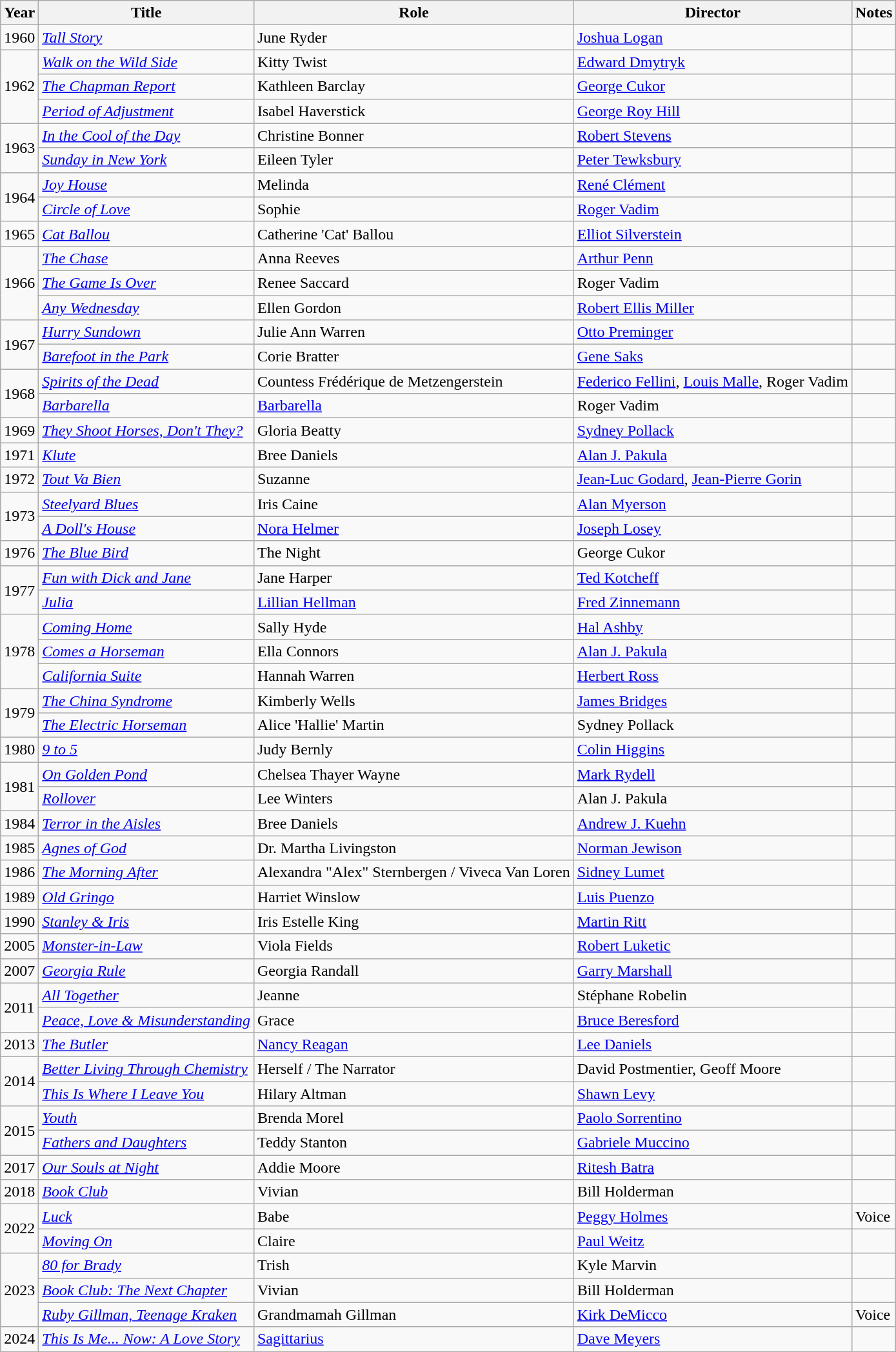<table class="wikitable sortable">
<tr>
<th>Year</th>
<th>Title</th>
<th>Role</th>
<th>Director</th>
<th class="unsortable">Notes</th>
</tr>
<tr>
<td>1960</td>
<td><em><a href='#'>Tall Story</a></em></td>
<td>June Ryder</td>
<td><a href='#'>Joshua Logan</a></td>
<td></td>
</tr>
<tr>
<td rowspan="3">1962</td>
<td><em><a href='#'>Walk on the Wild Side</a></em></td>
<td>Kitty Twist</td>
<td><a href='#'>Edward Dmytryk</a></td>
<td></td>
</tr>
<tr>
<td data-sort-value="Chapman Report, The"><em><a href='#'>The Chapman Report</a></em></td>
<td>Kathleen Barclay</td>
<td><a href='#'>George Cukor</a></td>
<td></td>
</tr>
<tr>
<td><em><a href='#'>Period of Adjustment</a></em></td>
<td>Isabel Haverstick</td>
<td><a href='#'>George Roy Hill</a></td>
<td></td>
</tr>
<tr>
<td rowspan="2">1963</td>
<td><em><a href='#'>In the Cool of the Day</a></em></td>
<td>Christine Bonner</td>
<td><a href='#'>Robert Stevens</a></td>
<td></td>
</tr>
<tr>
<td><em><a href='#'>Sunday in New York</a></em></td>
<td>Eileen Tyler</td>
<td><a href='#'>Peter Tewksbury</a></td>
<td></td>
</tr>
<tr>
<td rowspan="2">1964</td>
<td><em><a href='#'>Joy House</a></em></td>
<td>Melinda</td>
<td><a href='#'>René Clément</a></td>
<td></td>
</tr>
<tr>
<td><em><a href='#'>Circle of Love</a></em></td>
<td>Sophie</td>
<td><a href='#'>Roger Vadim</a></td>
<td></td>
</tr>
<tr>
<td>1965</td>
<td><em><a href='#'>Cat Ballou</a></em></td>
<td>Catherine 'Cat' Ballou</td>
<td><a href='#'>Elliot Silverstein</a></td>
<td></td>
</tr>
<tr>
<td rowspan="3">1966</td>
<td data-sort-value="Chase, The"><em><a href='#'>The Chase</a></em></td>
<td>Anna Reeves</td>
<td><a href='#'>Arthur Penn</a></td>
<td></td>
</tr>
<tr>
<td data-sort-value="Game Is Over, The"><em><a href='#'>The Game Is Over</a></em></td>
<td>Renee Saccard</td>
<td>Roger Vadim</td>
<td></td>
</tr>
<tr>
<td><em><a href='#'>Any Wednesday</a></em></td>
<td>Ellen Gordon</td>
<td><a href='#'>Robert Ellis Miller</a></td>
<td></td>
</tr>
<tr>
<td rowspan="2">1967</td>
<td><em><a href='#'>Hurry Sundown</a></em></td>
<td>Julie Ann Warren</td>
<td><a href='#'>Otto Preminger</a></td>
<td></td>
</tr>
<tr>
<td><em><a href='#'>Barefoot in the Park</a></em></td>
<td>Corie Bratter</td>
<td><a href='#'>Gene Saks</a></td>
<td></td>
</tr>
<tr>
<td rowspan="2">1968</td>
<td><em><a href='#'>Spirits of the Dead</a></em></td>
<td>Countess Frédérique de Metzengerstein</td>
<td><a href='#'>Federico Fellini</a>, <a href='#'>Louis Malle</a>, Roger Vadim</td>
<td></td>
</tr>
<tr>
<td><em><a href='#'>Barbarella</a></em></td>
<td><a href='#'>Barbarella</a></td>
<td>Roger Vadim</td>
<td></td>
</tr>
<tr>
<td>1969</td>
<td><em><a href='#'>They Shoot Horses, Don't They?</a></em></td>
<td>Gloria Beatty</td>
<td><a href='#'>Sydney Pollack</a></td>
<td></td>
</tr>
<tr>
<td>1971</td>
<td><em><a href='#'>Klute</a></em></td>
<td>Bree Daniels</td>
<td><a href='#'>Alan J. Pakula</a></td>
<td></td>
</tr>
<tr>
<td>1972</td>
<td><em><a href='#'>Tout Va Bien</a></em></td>
<td>Suzanne</td>
<td><a href='#'>Jean-Luc Godard</a>, <a href='#'>Jean-Pierre Gorin</a></td>
<td></td>
</tr>
<tr>
<td rowspan="2">1973</td>
<td><em><a href='#'>Steelyard Blues</a></em></td>
<td>Iris Caine</td>
<td><a href='#'>Alan Myerson</a></td>
<td></td>
</tr>
<tr>
<td data-sort-value="Doll's House, A"><em><a href='#'>A Doll's House</a></em></td>
<td><a href='#'>Nora Helmer</a></td>
<td><a href='#'>Joseph Losey</a></td>
<td></td>
</tr>
<tr>
<td>1976</td>
<td data-sort-value="Blue Bird, The"><em><a href='#'>The Blue Bird</a></em></td>
<td>The Night</td>
<td>George Cukor</td>
<td></td>
</tr>
<tr>
<td rowspan="2">1977</td>
<td><em><a href='#'>Fun with Dick and Jane</a></em></td>
<td>Jane Harper</td>
<td><a href='#'>Ted Kotcheff</a></td>
<td></td>
</tr>
<tr>
<td><em><a href='#'>Julia</a></em></td>
<td><a href='#'>Lillian Hellman</a></td>
<td><a href='#'>Fred Zinnemann</a></td>
<td></td>
</tr>
<tr>
<td rowspan="3">1978</td>
<td><em><a href='#'>Coming Home</a></em></td>
<td>Sally Hyde</td>
<td><a href='#'>Hal Ashby</a></td>
<td></td>
</tr>
<tr>
<td><em><a href='#'>Comes a Horseman</a></em></td>
<td>Ella Connors</td>
<td><a href='#'>Alan J. Pakula</a></td>
<td></td>
</tr>
<tr>
<td><em><a href='#'>California Suite</a></em></td>
<td>Hannah Warren</td>
<td><a href='#'>Herbert Ross</a></td>
<td></td>
</tr>
<tr>
<td rowspan="2">1979</td>
<td data-sort-value="China Syndrome, The"><em><a href='#'>The China Syndrome</a></em></td>
<td>Kimberly Wells</td>
<td><a href='#'>James Bridges</a></td>
<td></td>
</tr>
<tr>
<td data-sort-value="Electric Horseman, The"><em><a href='#'>The Electric Horseman</a></em></td>
<td>Alice 'Hallie' Martin</td>
<td>Sydney Pollack</td>
<td></td>
</tr>
<tr>
<td>1980</td>
<td><em><a href='#'>9 to 5</a></em></td>
<td>Judy Bernly</td>
<td><a href='#'>Colin Higgins</a></td>
<td></td>
</tr>
<tr>
<td rowspan="2">1981</td>
<td><em><a href='#'>On Golden Pond</a></em></td>
<td>Chelsea Thayer Wayne</td>
<td><a href='#'>Mark Rydell</a></td>
<td></td>
</tr>
<tr>
<td><em><a href='#'>Rollover</a></em></td>
<td>Lee Winters</td>
<td>Alan J. Pakula</td>
<td></td>
</tr>
<tr>
<td>1984</td>
<td><em><a href='#'>Terror in the Aisles</a></em></td>
<td>Bree Daniels</td>
<td><a href='#'>Andrew J. Kuehn</a></td>
<td></td>
</tr>
<tr>
<td>1985</td>
<td><em><a href='#'>Agnes of God</a></em></td>
<td>Dr. Martha Livingston</td>
<td><a href='#'>Norman Jewison</a></td>
<td></td>
</tr>
<tr>
<td>1986</td>
<td data-sort-value="Morning After, The"><em><a href='#'>The Morning After</a></em></td>
<td>Alexandra "Alex" Sternbergen / Viveca Van Loren</td>
<td><a href='#'>Sidney Lumet</a></td>
<td></td>
</tr>
<tr>
<td>1989</td>
<td><em><a href='#'>Old Gringo</a></em></td>
<td>Harriet Winslow</td>
<td><a href='#'>Luis Puenzo</a></td>
<td></td>
</tr>
<tr>
<td>1990</td>
<td><em><a href='#'>Stanley & Iris</a></em></td>
<td>Iris Estelle King</td>
<td><a href='#'>Martin Ritt</a></td>
<td></td>
</tr>
<tr>
<td>2005</td>
<td><em><a href='#'>Monster-in-Law</a></em></td>
<td>Viola Fields</td>
<td><a href='#'>Robert Luketic</a></td>
<td></td>
</tr>
<tr>
<td>2007</td>
<td><em><a href='#'>Georgia Rule</a></em></td>
<td>Georgia Randall</td>
<td><a href='#'>Garry Marshall</a></td>
<td></td>
</tr>
<tr>
<td rowspan="2">2011</td>
<td><em><a href='#'>All Together</a></em></td>
<td>Jeanne</td>
<td>Stéphane Robelin</td>
<td></td>
</tr>
<tr>
<td><em><a href='#'>Peace, Love & Misunderstanding</a></em></td>
<td>Grace</td>
<td><a href='#'>Bruce Beresford</a></td>
<td></td>
</tr>
<tr>
<td>2013</td>
<td data-sort-value="Butler, The"><em><a href='#'>The Butler</a></em></td>
<td><a href='#'>Nancy Reagan</a></td>
<td><a href='#'>Lee Daniels</a></td>
<td></td>
</tr>
<tr>
<td rowspan="2">2014</td>
<td><em><a href='#'>Better Living Through Chemistry</a></em></td>
<td>Herself / The Narrator</td>
<td>David Postmentier, Geoff Moore</td>
<td></td>
</tr>
<tr>
<td><em><a href='#'>This Is Where I Leave You</a></em></td>
<td>Hilary Altman</td>
<td><a href='#'>Shawn Levy</a></td>
<td></td>
</tr>
<tr>
<td rowspan="2">2015</td>
<td><em><a href='#'>Youth</a></em></td>
<td>Brenda Morel</td>
<td><a href='#'>Paolo Sorrentino</a></td>
<td></td>
</tr>
<tr>
<td><em><a href='#'>Fathers and Daughters</a></em></td>
<td>Teddy Stanton</td>
<td><a href='#'>Gabriele Muccino</a></td>
<td></td>
</tr>
<tr>
<td>2017</td>
<td><em><a href='#'>Our Souls at Night</a></em></td>
<td>Addie Moore</td>
<td><a href='#'>Ritesh Batra</a></td>
<td></td>
</tr>
<tr>
<td>2018</td>
<td><em><a href='#'>Book Club</a></em></td>
<td>Vivian</td>
<td>Bill Holderman</td>
<td></td>
</tr>
<tr>
<td rowspan="2">2022</td>
<td><em><a href='#'>Luck</a></em></td>
<td>Babe</td>
<td><a href='#'>Peggy Holmes</a></td>
<td>Voice</td>
</tr>
<tr>
<td><em><a href='#'>Moving On</a></em></td>
<td>Claire</td>
<td><a href='#'>Paul Weitz</a></td>
<td></td>
</tr>
<tr>
<td rowspan="3">2023</td>
<td><em><a href='#'>80 for Brady</a></em></td>
<td>Trish</td>
<td>Kyle Marvin</td>
<td></td>
</tr>
<tr>
<td><em><a href='#'>Book Club: The Next Chapter</a></em></td>
<td>Vivian</td>
<td>Bill Holderman</td>
<td></td>
</tr>
<tr>
<td><em><a href='#'>Ruby Gillman, Teenage Kraken</a></em></td>
<td>Grandmamah Gillman</td>
<td><a href='#'>Kirk DeMicco</a></td>
<td>Voice</td>
</tr>
<tr>
<td>2024</td>
<td><em><a href='#'>This Is Me... Now: A Love Story</a></em></td>
<td><a href='#'>Sagittarius</a></td>
<td><a href='#'>Dave Meyers</a></td>
<td></td>
</tr>
</table>
